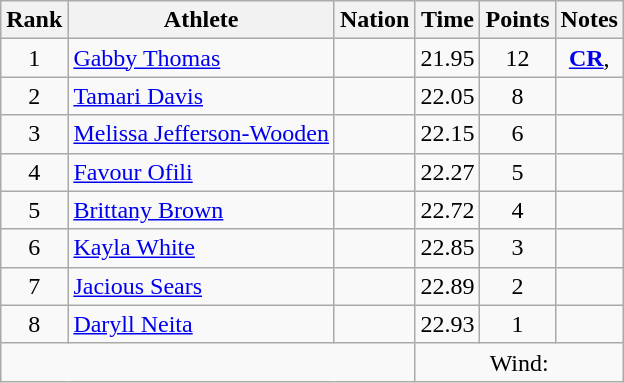<table class="wikitable mw-datatable sortable" style="text-align:center;">
<tr>
<th scope="col" style="width: 10px;">Rank</th>
<th scope="col">Athlete</th>
<th scope="col">Nation</th>
<th scope="col">Time</th>
<th scope="col">Points</th>
<th scope="col">Notes</th>
</tr>
<tr>
<td>1</td>
<td align="left"><a href='#'>Gabby Thomas</a> </td>
<td align="left"></td>
<td>21.95</td>
<td>12</td>
<td><strong><a href='#'>CR</a></strong>, </td>
</tr>
<tr>
<td>2</td>
<td align="left"><a href='#'>Tamari Davis</a> </td>
<td align="left"></td>
<td>22.05</td>
<td>8</td>
<td></td>
</tr>
<tr>
<td>3</td>
<td align="left"><a href='#'>Melissa Jefferson-Wooden</a> </td>
<td align="left"></td>
<td>22.15</td>
<td>6</td>
<td></td>
</tr>
<tr>
<td>4</td>
<td align="left"><a href='#'>Favour Ofili</a> </td>
<td align="left"></td>
<td>22.27</td>
<td>5</td>
<td></td>
</tr>
<tr>
<td>5</td>
<td align="left"><a href='#'>Brittany Brown</a> </td>
<td align="left"></td>
<td>22.72</td>
<td>4</td>
<td></td>
</tr>
<tr>
<td>6</td>
<td align="left"><a href='#'>Kayla White</a> </td>
<td align="left"></td>
<td>22.85</td>
<td>3</td>
<td></td>
</tr>
<tr>
<td>7</td>
<td align="left"><a href='#'>Jacious Sears</a> </td>
<td align="left"></td>
<td>22.89</td>
<td>2</td>
<td></td>
</tr>
<tr>
<td>8</td>
<td align="left"><a href='#'>Daryll Neita</a> </td>
<td align="left"></td>
<td>22.93</td>
<td>1</td>
<td></td>
</tr>
<tr class="sortbottom">
<td colspan="3"></td>
<td colspan="3">Wind: </td>
</tr>
</table>
